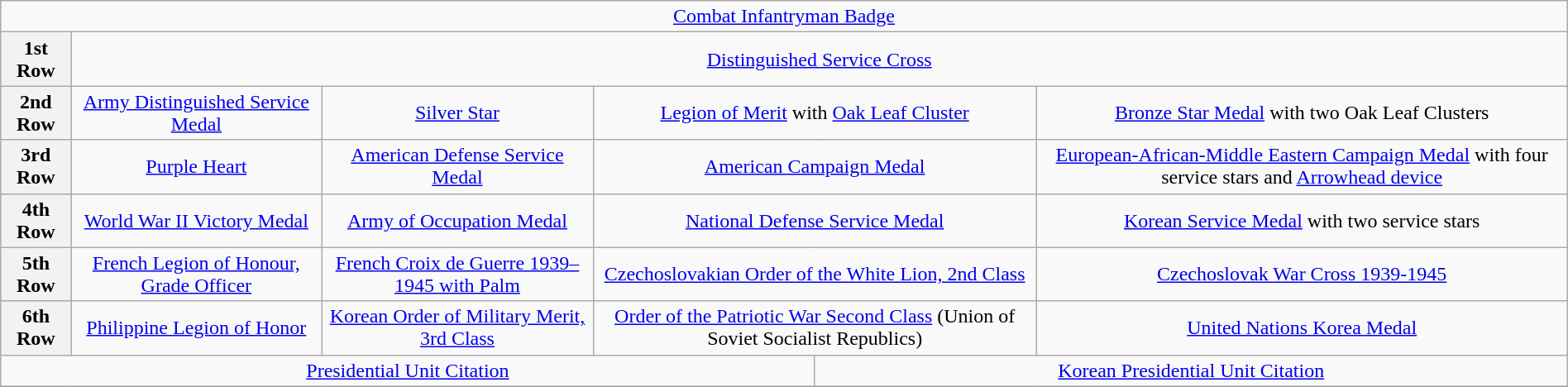<table class="wikitable" style="margin:1em auto; text-align:center;">
<tr>
<td colspan="19"><a href='#'>Combat Infantryman Badge</a></td>
</tr>
<tr>
<th>1st Row</th>
<td colspan="19"><a href='#'>Distinguished Service Cross</a></td>
</tr>
<tr>
<th>2nd Row</th>
<td colspan="4"><a href='#'>Army Distinguished Service Medal</a></td>
<td colspan="4"><a href='#'>Silver Star</a></td>
<td colspan="4"><a href='#'>Legion of Merit</a> with <a href='#'>Oak Leaf Cluster</a></td>
<td colspan="4"><a href='#'>Bronze Star Medal</a> with two Oak Leaf Clusters</td>
</tr>
<tr>
<th>3rd Row</th>
<td colspan="4"><a href='#'>Purple Heart</a></td>
<td colspan="4"><a href='#'>American Defense Service Medal</a></td>
<td colspan="4"><a href='#'>American Campaign Medal</a></td>
<td colspan="4"><a href='#'>European-African-Middle Eastern Campaign Medal</a> with four service stars and <a href='#'>Arrowhead device</a></td>
</tr>
<tr>
<th>4th Row</th>
<td colspan="4"><a href='#'>World War II Victory Medal</a></td>
<td colspan="4"><a href='#'>Army of Occupation Medal</a></td>
<td colspan="4"><a href='#'>National Defense Service Medal</a></td>
<td colspan="4"><a href='#'>Korean Service Medal</a> with two service stars</td>
</tr>
<tr>
<th>5th Row</th>
<td colspan="4"><a href='#'>French Legion of Honour, Grade Officer</a></td>
<td colspan="4"><a href='#'>French Croix de Guerre 1939–1945 with Palm</a></td>
<td colspan="4"><a href='#'>Czechoslovakian Order of the White Lion, 2nd Class</a></td>
<td colspan="4"><a href='#'>Czechoslovak War Cross 1939-1945</a></td>
</tr>
<tr>
<th>6th Row</th>
<td colspan="4"><a href='#'>Philippine Legion of Honor</a></td>
<td colspan="4"><a href='#'>Korean Order of Military Merit, 3rd Class</a></td>
<td colspan="4"><a href='#'>Order of the Patriotic War Second Class</a> (Union of Soviet Socialist Republics)</td>
<td colspan="4"><a href='#'>United Nations Korea Medal</a></td>
</tr>
<tr>
<td colspan="10"><a href='#'>Presidential Unit Citation</a></td>
<td colspan="7"><a href='#'>Korean Presidential Unit Citation</a></td>
</tr>
<tr>
</tr>
</table>
